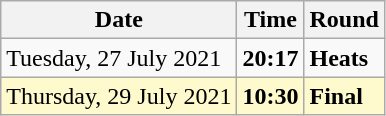<table class="wikitable">
<tr>
<th>Date</th>
<th>Time</th>
<th>Round</th>
</tr>
<tr>
<td>Tuesday, 27 July 2021</td>
<td><strong>20:17</strong></td>
<td><strong>Heats</strong></td>
</tr>
<tr style=background:lemonchiffon>
<td>Thursday, 29 July 2021</td>
<td><strong>10:30</strong></td>
<td><strong>Final</strong></td>
</tr>
</table>
